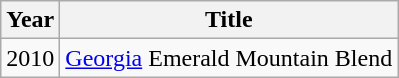<table class="wikitable">
<tr>
<th>Year</th>
<th>Title</th>
</tr>
<tr>
<td>2010</td>
<td><a href='#'>Georgia</a> Emerald Mountain Blend</td>
</tr>
</table>
